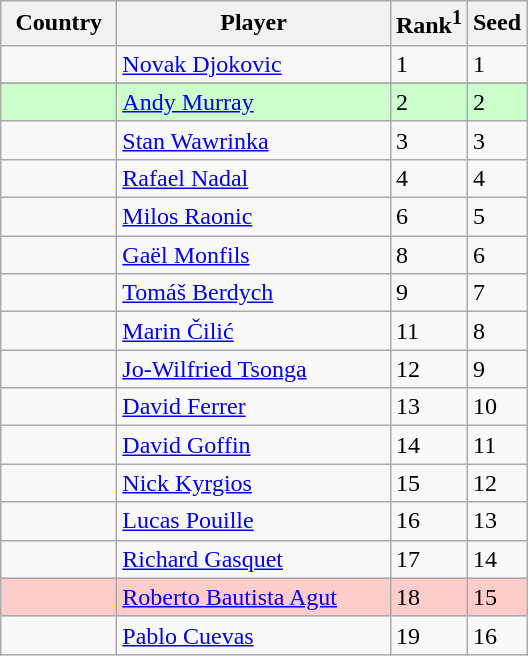<table class="sortable wikitable">
<tr>
<th width="70">Country</th>
<th width="175">Player</th>
<th>Rank<sup>1</sup></th>
<th>Seed</th>
</tr>
<tr>
<td></td>
<td><a href='#'>Novak Djokovic</a></td>
<td>1</td>
<td>1</td>
</tr>
<tr style="background:#cfc;">
</tr>
<tr style="background:#cfc;">
<td></td>
<td><a href='#'>Andy Murray</a></td>
<td>2</td>
<td>2</td>
</tr>
<tr>
<td></td>
<td><a href='#'>Stan Wawrinka</a></td>
<td>3</td>
<td>3</td>
</tr>
<tr>
<td></td>
<td><a href='#'>Rafael Nadal</a></td>
<td>4</td>
<td>4</td>
</tr>
<tr>
<td></td>
<td><a href='#'>Milos Raonic</a></td>
<td>6</td>
<td>5</td>
</tr>
<tr>
<td></td>
<td><a href='#'>Gaël Monfils</a></td>
<td>8</td>
<td>6</td>
</tr>
<tr>
<td></td>
<td><a href='#'>Tomáš Berdych</a></td>
<td>9</td>
<td>7</td>
</tr>
<tr>
<td></td>
<td><a href='#'>Marin Čilić</a></td>
<td>11</td>
<td>8</td>
</tr>
<tr>
<td></td>
<td><a href='#'>Jo-Wilfried Tsonga</a></td>
<td>12</td>
<td>9</td>
</tr>
<tr>
<td></td>
<td><a href='#'>David Ferrer</a></td>
<td>13</td>
<td>10</td>
</tr>
<tr>
<td></td>
<td><a href='#'>David Goffin</a></td>
<td>14</td>
<td>11</td>
</tr>
<tr>
<td></td>
<td><a href='#'>Nick Kyrgios</a></td>
<td>15</td>
<td>12</td>
</tr>
<tr>
<td></td>
<td><a href='#'>Lucas Pouille</a></td>
<td>16</td>
<td>13</td>
</tr>
<tr>
<td></td>
<td><a href='#'>Richard Gasquet</a></td>
<td>17</td>
<td>14</td>
</tr>
<tr style="background:#fcc;">
<td></td>
<td><a href='#'>Roberto Bautista Agut</a></td>
<td>18</td>
<td>15</td>
</tr>
<tr>
<td></td>
<td><a href='#'>Pablo Cuevas</a></td>
<td>19</td>
<td>16</td>
</tr>
</table>
